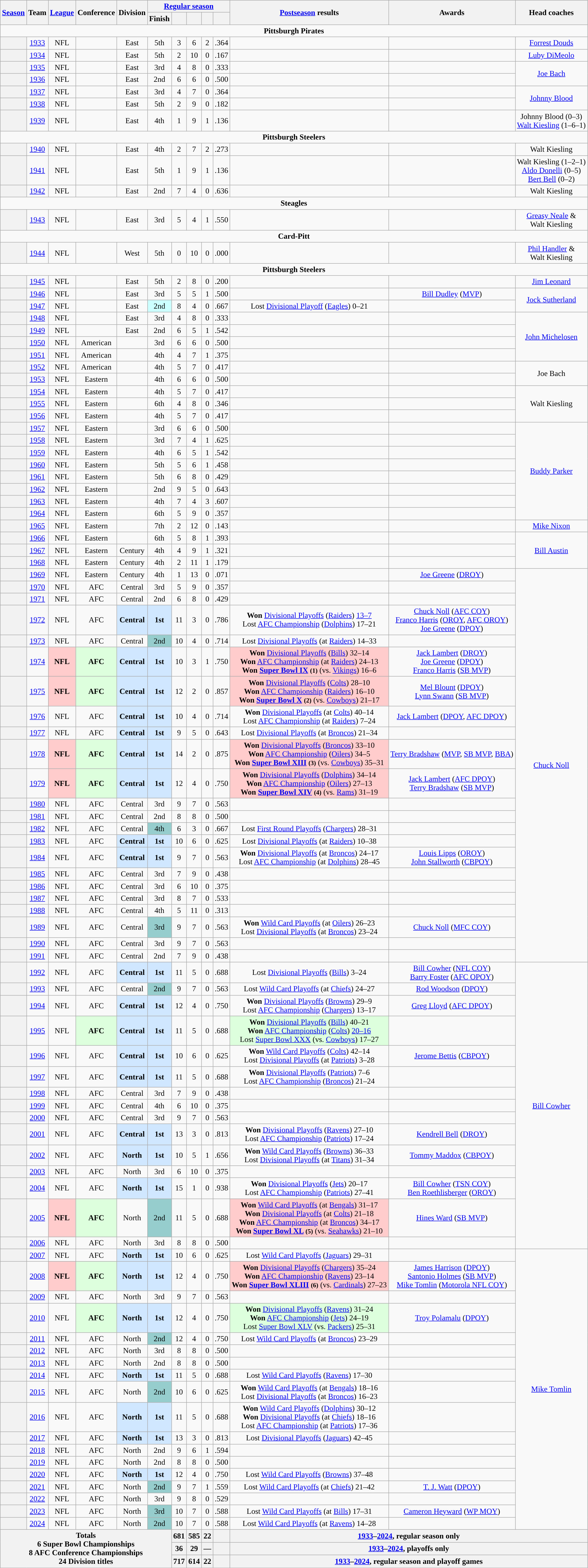<table class="wikitable" style="text-align: center">
<tr>
<th scope="col" rowspan="2"><a href='#'>Season</a></th>
<th scope="col" rowspan="2">Team</th>
<th scope="col" rowspan="2"><a href='#'>League</a></th>
<th scope="col" rowspan="2">Conference</th>
<th scope="col" rowspan="2">Division</th>
<th colspan="5"><a href='#'>Regular season</a></th>
<th scope="col" rowspan="2" width=27%><a href='#'>Postseason</a> results</th>
<th scope="col" rowspan="2">Awards</th>
<th scope="col" rowspan="2">Head coaches</th>
</tr>
<tr>
<th scope="col">Finish</th>
<th scope="col"></th>
<th scope="col"></th>
<th scope="col"></th>
<th score="col"></th>
</tr>
<tr>
<td align="center" colspan="13"><strong>Pittsburgh Pirates</strong></td>
</tr>
<tr>
<th align="center"></th>
<td align="center"><a href='#'>1933</a></td>
<td align="center">NFL</td>
<td align="center"></td>
<td align="center">East</td>
<td align="center">5th</td>
<td align="center">3</td>
<td align="center">6</td>
<td align="center">2</td>
<td align="center">.364</td>
<td align="center"></td>
<td></td>
<td><a href='#'>Forrest Douds</a></td>
</tr>
<tr>
<th align="center"></th>
<td align="center"><a href='#'>1934</a></td>
<td align="center">NFL</td>
<td align="center"></td>
<td align="center">East</td>
<td align="center">5th</td>
<td align="center">2</td>
<td align="center">10</td>
<td align="center">0</td>
<td align="center">.167</td>
<td align="center"></td>
<td></td>
<td><a href='#'>Luby DiMeolo</a></td>
</tr>
<tr>
<th align="center"></th>
<td align="center"><a href='#'>1935</a></td>
<td align="center">NFL</td>
<td align="center"></td>
<td align="center">East</td>
<td align="center">3rd</td>
<td align="center">4</td>
<td align="center">8</td>
<td align="center">0</td>
<td align="center">.333</td>
<td align="center"></td>
<td></td>
<td rowspan="2"><a href='#'>Joe Bach</a></td>
</tr>
<tr>
<th align="center"></th>
<td align="center"><a href='#'>1936</a></td>
<td align="center">NFL</td>
<td align="center"></td>
<td align="center">East</td>
<td align="center">2nd</td>
<td align="center">6</td>
<td align="center">6</td>
<td align="center">0</td>
<td align="center">.500</td>
<td align="center"></td>
<td></td>
</tr>
<tr>
<th align="center"></th>
<td align="center"><a href='#'>1937</a></td>
<td align="center">NFL</td>
<td align="center"></td>
<td align="center">East</td>
<td align="center">3rd</td>
<td align="center">4</td>
<td align="center">7</td>
<td align="center">0</td>
<td align="center">.364</td>
<td align="center"></td>
<td></td>
<td rowspan="2"><a href='#'>Johnny Blood</a></td>
</tr>
<tr>
<th align="center"></th>
<td align="center"><a href='#'>1938</a></td>
<td align="center">NFL</td>
<td align="center"></td>
<td align="center">East</td>
<td align="center">5th</td>
<td align="center">2</td>
<td align="center">9</td>
<td align="center">0</td>
<td align="center">.182</td>
<td align="center"></td>
<td></td>
</tr>
<tr>
<th align="center"></th>
<td align="center"><a href='#'>1939</a></td>
<td align="center">NFL</td>
<td align="center"></td>
<td align="center">East</td>
<td align="center">4th</td>
<td align="center">1</td>
<td align="center">9</td>
<td align="center">1</td>
<td align="center">.136</td>
<td align="center"></td>
<td></td>
<td>Johnny Blood (0–3) <br> <a href='#'>Walt Kiesling</a> (1–6–1)</td>
</tr>
<tr>
<td colspan="13" align="center"><strong>Pittsburgh Steelers</strong></td>
</tr>
<tr>
<th align="center"></th>
<td align="center"><a href='#'>1940</a></td>
<td align="center">NFL</td>
<td align="center"></td>
<td align="center">East</td>
<td align="center">4th</td>
<td align="center">2</td>
<td align="center">7</td>
<td align="center">2</td>
<td align="center">.273</td>
<td align="center"></td>
<td></td>
<td>Walt Kiesling</td>
</tr>
<tr>
<th align="center"></th>
<td align="center"><a href='#'>1941</a></td>
<td align="center">NFL</td>
<td align="center"></td>
<td align="center">East</td>
<td align="center">5th</td>
<td align="center">1</td>
<td align="center">9</td>
<td align="center">1</td>
<td align="center">.136</td>
<td align="center"></td>
<td></td>
<td>Walt Kiesling (1–2–1) <br> <a href='#'>Aldo Donelli</a> (0–5) <br> <a href='#'>Bert Bell</a> (0–2)</td>
</tr>
<tr>
<th align="center"></th>
<td align="center"><a href='#'>1942</a></td>
<td align="center">NFL</td>
<td align="center"></td>
<td align="center">East</td>
<td align="center">2nd</td>
<td align="center">7</td>
<td align="center">4</td>
<td align="center">0</td>
<td align="center">.636</td>
<td align="center"></td>
<td></td>
<td>Walt Kiesling</td>
</tr>
<tr>
<td colspan="13" align="center"><strong>Steagles</strong></td>
</tr>
<tr>
<th align="center"></th>
<td align="center"><a href='#'>1943</a></td>
<td align="center">NFL</td>
<td align="center"></td>
<td align="center">East</td>
<td align="center">3rd</td>
<td align="center">5</td>
<td align="center">4</td>
<td align="center">1</td>
<td align="center">.550</td>
<td align="center"></td>
<td></td>
<td><a href='#'>Greasy Neale</a> &<br> Walt Kiesling</td>
</tr>
<tr>
<td colspan="13" align="center"><strong>Card-Pitt</strong></td>
</tr>
<tr>
<th align="center"></th>
<td align="center"><a href='#'>1944</a></td>
<td align="center">NFL</td>
<td align="center"></td>
<td align="center">West</td>
<td align="center">5th</td>
<td align="center">0</td>
<td align="center">10</td>
<td align="center">0</td>
<td align="center">.000</td>
<td align="center"></td>
<td></td>
<td><a href='#'>Phil Handler</a> &<br> Walt Kiesling</td>
</tr>
<tr>
<td colspan="13" align="center"><strong>Pittsburgh Steelers</strong></td>
</tr>
<tr>
<th align="center"></th>
<td align="center"><a href='#'>1945</a></td>
<td align="center">NFL</td>
<td align="center"></td>
<td align="center">East</td>
<td align="center">5th</td>
<td align="center">2</td>
<td align="center">8</td>
<td align="center">0</td>
<td align="center">.200</td>
<td align="center"></td>
<td></td>
<td><a href='#'>Jim Leonard</a></td>
</tr>
<tr>
<th align="center"></th>
<td align="center"><a href='#'>1946</a></td>
<td align="center">NFL</td>
<td align="center"></td>
<td align="center">East</td>
<td align="center">3rd</td>
<td align="center">5</td>
<td align="center">5</td>
<td align="center">1</td>
<td align="center">.500</td>
<td align="center"></td>
<td><a href='#'>Bill Dudley</a> (<a href='#'>MVP</a>)</td>
<td rowspan="2"><a href='#'>Jock Sutherland</a></td>
</tr>
<tr>
<th align="center"></th>
<td align="center"><a href='#'>1947</a></td>
<td align="center">NFL</td>
<td align="center"></td>
<td align="center">East</td>
<td align="center" bgcolor="#CCFFFF">2nd</td>
<td align="center">8</td>
<td align="center">4</td>
<td align="center">0</td>
<td align="center">.667</td>
<td>Lost <a href='#'>Divisional Playoff</a> (<a href='#'>Eagles</a>) 0–21</td>
<td></td>
</tr>
<tr>
<th align="center"></th>
<td align="center"><a href='#'>1948</a></td>
<td align="center">NFL</td>
<td align="center"></td>
<td align="center">East</td>
<td align="center">3rd</td>
<td align="center">4</td>
<td align="center">8</td>
<td align="center">0</td>
<td align="center">.333</td>
<td align="center"></td>
<td></td>
<td rowspan="4"><a href='#'>John Michelosen</a></td>
</tr>
<tr>
<th align="center"></th>
<td align="center"><a href='#'>1949</a></td>
<td align="center">NFL</td>
<td align="center"></td>
<td align="center">East</td>
<td align="center">2nd</td>
<td align="center">6</td>
<td align="center">5</td>
<td align="center">1</td>
<td align="center">.542</td>
<td align="center"></td>
<td></td>
</tr>
<tr>
<th align="center"></th>
<td align="center"><a href='#'>1950</a></td>
<td align="center">NFL</td>
<td align="center">American</td>
<td align="center"></td>
<td align="center">3rd</td>
<td align="center">6</td>
<td align="center">6</td>
<td align="center">0</td>
<td align="center">.500</td>
<td align="center"></td>
<td></td>
</tr>
<tr>
<th align="center"></th>
<td align="center"><a href='#'>1951</a></td>
<td align="center">NFL</td>
<td align="center">American</td>
<td align="center"></td>
<td align="center">4th</td>
<td align="center">4</td>
<td align="center">7</td>
<td align="center">1</td>
<td align="center">.375</td>
<td align="center"></td>
<td></td>
</tr>
<tr>
<th align="center"></th>
<td align="center"><a href='#'>1952</a></td>
<td align="center">NFL</td>
<td align="center">American</td>
<td align="center"></td>
<td align="center">4th</td>
<td align="center">5</td>
<td align="center">7</td>
<td align="center">0</td>
<td align="center">.417</td>
<td align="center"></td>
<td></td>
<td rowspan="2">Joe Bach</td>
</tr>
<tr>
<th align="center"></th>
<td align="center"><a href='#'>1953</a></td>
<td align="center">NFL</td>
<td align="center">Eastern</td>
<td align="center"></td>
<td align="center">4th</td>
<td align="center">6</td>
<td align="center">6</td>
<td align="center">0</td>
<td align="center">.500</td>
<td align="center"></td>
<td></td>
</tr>
<tr>
<th align="center"></th>
<td align="center"><a href='#'>1954</a></td>
<td align="center">NFL</td>
<td align="center">Eastern</td>
<td align="center"></td>
<td align="center">4th</td>
<td align="center">5</td>
<td align="center">7</td>
<td align="center">0</td>
<td align="center">.417</td>
<td align="center"></td>
<td></td>
<td rowspan="3">Walt Kiesling</td>
</tr>
<tr>
<th align="center"></th>
<td align="center"><a href='#'>1955</a></td>
<td align="center">NFL</td>
<td align="center">Eastern</td>
<td align="center"></td>
<td align="center">6th</td>
<td align="center">4</td>
<td align="center">8</td>
<td align="center">0</td>
<td align="center">.346</td>
<td align="center"></td>
<td></td>
</tr>
<tr>
<th align="center"></th>
<td align="center"><a href='#'>1956</a></td>
<td align="center">NFL</td>
<td align="center">Eastern</td>
<td align="center"></td>
<td align="center">4th</td>
<td align="center">5</td>
<td align="center">7</td>
<td align="center">0</td>
<td align="center">.417</td>
<td align="center"></td>
<td></td>
</tr>
<tr>
<th align="center"></th>
<td align="center"><a href='#'>1957</a></td>
<td align="center">NFL</td>
<td align="center">Eastern</td>
<td align="center"></td>
<td align="center">3rd</td>
<td align="center">6</td>
<td align="center">6</td>
<td align="center">0</td>
<td align="center">.500</td>
<td align="center"></td>
<td></td>
<td rowspan="8"><a href='#'>Buddy Parker</a></td>
</tr>
<tr>
<th align="center"></th>
<td align="center"><a href='#'>1958</a></td>
<td align="center">NFL</td>
<td align="center">Eastern</td>
<td align="center"></td>
<td align="center">3rd</td>
<td align="center">7</td>
<td align="center">4</td>
<td align="center">1</td>
<td align="center">.625</td>
<td align="center"></td>
<td></td>
</tr>
<tr>
<th align="center"></th>
<td align="center"><a href='#'>1959</a></td>
<td align="center">NFL</td>
<td align="center">Eastern</td>
<td align="center"></td>
<td align="center">4th</td>
<td align="center">6</td>
<td align="center">5</td>
<td align="center">1</td>
<td align="center">.542</td>
<td align="center"></td>
<td></td>
</tr>
<tr>
<th align="center"></th>
<td align="center"><a href='#'>1960</a></td>
<td align="center">NFL</td>
<td align="center">Eastern</td>
<td align="center"></td>
<td align="center">5th</td>
<td align="center">5</td>
<td align="center">6</td>
<td align="center">1</td>
<td align="center">.458</td>
<td align="center"></td>
<td></td>
</tr>
<tr>
<th align="center"></th>
<td align="center"><a href='#'>1961</a></td>
<td align="center">NFL</td>
<td align="center">Eastern</td>
<td align="center"></td>
<td align="center">5th</td>
<td align="center">6</td>
<td align="center">8</td>
<td align="center">0</td>
<td align="center">.429</td>
<td align="center"></td>
<td></td>
</tr>
<tr>
<th align="center"></th>
<td align="center"><a href='#'>1962</a></td>
<td align="center">NFL</td>
<td align="center">Eastern</td>
<td align="center"></td>
<td align="center">2nd</td>
<td align="center">9</td>
<td align="center">5</td>
<td align="center">0</td>
<td align="center">.643</td>
<td></td>
<td></td>
</tr>
<tr>
<th align="center"></th>
<td align="center"><a href='#'>1963</a></td>
<td align="center">NFL</td>
<td align="center">Eastern</td>
<td align="center"></td>
<td align="center">4th</td>
<td align="center">7</td>
<td align="center">4</td>
<td align="center">3</td>
<td align="center">.607</td>
<td align="center"></td>
<td></td>
</tr>
<tr>
<th align="center"></th>
<td align="center"><a href='#'>1964</a></td>
<td align="center">NFL</td>
<td align="center">Eastern</td>
<td align="center"></td>
<td align="center">6th</td>
<td align="center">5</td>
<td align="center">9</td>
<td align="center">0</td>
<td align="center">.357</td>
<td align="center"></td>
<td></td>
</tr>
<tr>
<th align="center"></th>
<td align="center"><a href='#'>1965</a></td>
<td align="center">NFL</td>
<td align="center">Eastern</td>
<td align="center"></td>
<td align="center">7th</td>
<td align="center">2</td>
<td align="center">12</td>
<td align="center">0</td>
<td align="center">.143</td>
<td align="center"></td>
<td></td>
<td><a href='#'>Mike Nixon</a></td>
</tr>
<tr>
<th align="center"></th>
<td align="center"><a href='#'>1966</a></td>
<td align="center">NFL</td>
<td align="center">Eastern</td>
<td align="center"></td>
<td align="center">6th</td>
<td align="center">5</td>
<td align="center">8</td>
<td align="center">1</td>
<td align="center">.393</td>
<td align="center"></td>
<td></td>
<td rowspan="3"><a href='#'>Bill Austin</a></td>
</tr>
<tr>
<th align="center"></th>
<td align="center"><a href='#'>1967</a></td>
<td align="center">NFL</td>
<td align="center">Eastern</td>
<td align="center">Century</td>
<td align="center">4th</td>
<td align="center">4</td>
<td align="center">9</td>
<td align="center">1</td>
<td align="center">.321</td>
<td align="center"></td>
<td></td>
</tr>
<tr>
<th align="center"></th>
<td align="center"><a href='#'>1968</a></td>
<td align="center">NFL</td>
<td align="center">Eastern</td>
<td align="center">Century</td>
<td align="center">4th</td>
<td align="center">2</td>
<td align="center">11</td>
<td align="center">1</td>
<td align="center">.179</td>
<td align="center"></td>
<td></td>
</tr>
<tr>
<th align="center"></th>
<td align="center"><a href='#'>1969</a></td>
<td align="center">NFL</td>
<td align="center">Eastern</td>
<td align="center">Century</td>
<td align="center">4th</td>
<td align="center">1</td>
<td align="center">13</td>
<td align="center">0</td>
<td align="center">.071</td>
<td align="center"></td>
<td><a href='#'>Joe Greene</a> (<a href='#'>DROY</a>)</td>
<td rowspan="23"><a href='#'>Chuck Noll</a></td>
</tr>
<tr>
<th align="center"></th>
<td align="center"><a href='#'>1970</a></td>
<td align="center">NFL</td>
<td align="center">AFC</td>
<td align="center">Central</td>
<td align="center">3rd</td>
<td align="center">5</td>
<td align="center">9</td>
<td align="center">0</td>
<td align="center">.357</td>
<td align="center"></td>
<td></td>
</tr>
<tr>
<th align="center"></th>
<td align="center"><a href='#'>1971</a></td>
<td align="center">NFL</td>
<td align="center">AFC</td>
<td align="center">Central</td>
<td align="center">2nd</td>
<td align="center">6</td>
<td align="center">8</td>
<td align="center">0</td>
<td align="center">.429</td>
<td align="center"></td>
<td></td>
</tr>
<tr>
<th align="center"></th>
<td align="center"><a href='#'>1972</a></td>
<td align="center">NFL</td>
<td align="center">AFC</td>
<td align="center" style="background: #D0E7FF;"><strong>Central</strong></td>
<td align="center" style="background: #D0E7FF;"><strong>1st</strong></td>
<td align="center">11</td>
<td align="center">3</td>
<td align="center">0</td>
<td align="center">.786</td>
<td valign="center"><strong>Won</strong> <a href='#'>Divisional Playoffs</a> (<a href='#'>Raiders</a>) <a href='#'>13–7</a><br>Lost <a href='#'>AFC Championship</a> (<a href='#'>Dolphins</a>) 17–21</td>
<td><a href='#'>Chuck Noll</a> (<a href='#'>AFC COY</a>)<br><a href='#'>Franco Harris</a> (<a href='#'>OROY</a>, <a href='#'>AFC OROY</a>)<br><a href='#'>Joe Greene</a> (<a href='#'>DPOY</a>)</td>
</tr>
<tr>
<th align="center"></th>
<td align="center"><a href='#'>1973</a></td>
<td align="center">NFL</td>
<td align="center">AFC</td>
<td align="center">Central</td>
<td align="center" bgcolor="#96CDCD">2nd</td>
<td align="center">10</td>
<td align="center">4</td>
<td align="center">0</td>
<td align="center">.714</td>
<td valign="top">Lost <a href='#'>Divisional Playoffs</a> (at <a href='#'>Raiders</a>) 14–33</td>
<td></td>
</tr>
<tr>
<th align="center"></th>
<td align="center"><a href='#'>1974</a></td>
<td align="center" style="background: #FFCCCC;"><strong>NFL</strong></td>
<td align="center" style="background: #ddffdd;"><strong>AFC</strong></td>
<td align="center" style="background: #D0E7FF;"><strong>Central</strong></td>
<td align="center" style="background: #D0E7FF;"><strong>1st</strong></td>
<td align="center">10</td>
<td align="center">3</td>
<td align="center">1</td>
<td align="center">.750</td>
<td valign="center" style="background: #FFCCCC;"><strong>Won</strong> <a href='#'>Divisional Playoffs</a> (<a href='#'>Bills</a>) 32–14<br><strong>Won</strong> <a href='#'>AFC Championship</a> (at <a href='#'>Raiders</a>) 24–13<br><strong>Won <a href='#'>Super Bowl IX</a> <small>(1)</small></strong> (vs. <a href='#'>Vikings</a>) 16–6</td>
<td><a href='#'>Jack Lambert</a> (<a href='#'>DROY</a>)  <br><a href='#'>Joe Greene</a> (<a href='#'>DPOY</a>)<br><a href='#'>Franco Harris</a> (<a href='#'>SB MVP</a>)</td>
</tr>
<tr>
<th align="center"></th>
<td align="center"><a href='#'>1975</a></td>
<td align="center" style="background: #FFCCCC;"><strong>NFL</strong></td>
<td align="center" style="background: #ddffdd;"><strong>AFC</strong></td>
<td align="center" style="background: #D0E7FF;"><strong>Central</strong></td>
<td align="center" style="background: #D0E7FF;"><strong>1st</strong></td>
<td align="center">12</td>
<td align="center">2</td>
<td align="center">0</td>
<td align="center">.857</td>
<td valign="top" style="background: #FFCCCC;"><strong>Won</strong> <a href='#'>Divisional Playoffs</a> (<a href='#'>Colts</a>) 28–10<br><strong>Won</strong> <a href='#'>AFC Championship</a> (<a href='#'>Raiders</a>) 16–10<br><strong>Won <a href='#'>Super Bowl X</a> <small>(2)</small></strong> (vs. <a href='#'>Cowboys</a>) 21–17</td>
<td><a href='#'>Mel Blount</a> (<a href='#'>DPOY</a>)<br><a href='#'>Lynn Swann</a> (<a href='#'>SB MVP</a>)</td>
</tr>
<tr>
<th align="center"></th>
<td align="center"><a href='#'>1976</a></td>
<td align="center">NFL</td>
<td align="center">AFC</td>
<td align="center" style="background: #D0E7FF;"><strong>Central</strong></td>
<td align="center" style="background: #D0E7FF;"><strong>1st</strong></td>
<td align="center">10</td>
<td align="center">4</td>
<td align="center">0</td>
<td align="center">.714</td>
<td valign="center"><strong>Won</strong> <a href='#'>Divisional Playoffs</a> (at <a href='#'>Colts</a>) 40–14<br>Lost <a href='#'>AFC Championship</a> (at <a href='#'>Raiders</a>) 7–24</td>
<td><a href='#'>Jack Lambert</a> (<a href='#'>DPOY</a>, <a href='#'>AFC DPOY</a>)</td>
</tr>
<tr>
<th align="center"></th>
<td align="center"><a href='#'>1977</a></td>
<td align="center">NFL</td>
<td align="center">AFC</td>
<td align="center" style="background: #D0E7FF;"><strong>Central</strong></td>
<td align="center" style="background: #D0E7FF;"><strong>1st</strong></td>
<td align="center">9</td>
<td align="center">5</td>
<td align="center">0</td>
<td align="center">.643</td>
<td valign="top">Lost <a href='#'>Divisional Playoffs</a> (at <a href='#'>Broncos</a>) 21–34</td>
<td></td>
</tr>
<tr>
<th align="center"></th>
<td align="center"><a href='#'>1978</a></td>
<td align="center" style="background: #FFCCCC;"><strong>NFL</strong></td>
<td align="center" style="background: #ddffdd;"><strong>AFC</strong></td>
<td align="center" style="background: #D0E7FF;"><strong>Central</strong></td>
<td align="center" style="background: #D0E7FF;"><strong>1st</strong></td>
<td align="center">14</td>
<td align="center">2</td>
<td align="center">0</td>
<td align="center">.875</td>
<td valign="center" style="background: #FFCCCC;"><strong>Won</strong> <a href='#'>Divisional Playoffs</a> (<a href='#'>Broncos</a>) 33–10<br><strong>Won</strong> <a href='#'>AFC Championship</a> (<a href='#'>Oilers</a>) 34–5<br><strong>Won <a href='#'>Super Bowl XIII</a> <small>(3)</small></strong> (vs. <a href='#'>Cowboys</a>) 35–31</td>
<td><a href='#'>Terry Bradshaw</a> (<a href='#'>MVP</a>, <a href='#'>SB MVP</a>, <a href='#'>BBA</a>)</td>
</tr>
<tr>
<th align="center"></th>
<td align="center"><a href='#'>1979</a></td>
<td align="center" style="background: #FFCCCC;"><strong>NFL</strong></td>
<td align="center" style="background: #ddffdd;"><strong>AFC</strong></td>
<td align="center" style="background: #D0E7FF;"><strong>Central</strong></td>
<td align="center" style="background: #D0E7FF;"><strong>1st</strong></td>
<td align="center">12</td>
<td align="center">4</td>
<td align="center">0</td>
<td align="center">.750</td>
<td valign="center" style="background: #FFCCCC;"><strong>Won</strong> <a href='#'>Divisional Playoffs</a> (<a href='#'>Dolphins</a>) 34–14<br><strong>Won</strong> <a href='#'>AFC Championship</a> (<a href='#'>Oilers</a>) 27–13<br><strong>Won <a href='#'>Super Bowl XIV</a> <small>(4)</small></strong> (vs. <a href='#'>Rams</a>) 31–19</td>
<td><a href='#'>Jack Lambert</a> (<a href='#'>AFC DPOY</a>)<br><a href='#'>Terry Bradshaw</a> (<a href='#'>SB MVP</a>)</td>
</tr>
<tr>
<th align="center"></th>
<td align="center"><a href='#'>1980</a></td>
<td align="center">NFL</td>
<td align="center">AFC</td>
<td align="center">Central</td>
<td align="center">3rd</td>
<td align="center">9</td>
<td align="center">7</td>
<td align="center">0</td>
<td align="center">.563</td>
<td align="center"></td>
<td></td>
</tr>
<tr>
<th align="center"></th>
<td align="center"><a href='#'>1981</a></td>
<td align="center">NFL</td>
<td align="center">AFC</td>
<td align="center">Central</td>
<td align="center">2nd</td>
<td align="center">8</td>
<td align="center">8</td>
<td align="center">0</td>
<td align="center">.500</td>
<td align="center"></td>
<td></td>
</tr>
<tr>
<th align="center"></th>
<td align="center"><a href='#'>1982</a></td>
<td align="center">NFL</td>
<td align="center">AFC</td>
<td align="center">Central</td>
<td align="center" bgcolor="#96CDCD">4th</td>
<td align="center">6</td>
<td align="center">3</td>
<td align="center">0</td>
<td align="center">.667</td>
<td valign="top">Lost <a href='#'>First Round Playoffs</a> (<a href='#'>Chargers</a>) 28–31</td>
<td></td>
</tr>
<tr>
<th align="center"></th>
<td align="center"><a href='#'>1983</a></td>
<td align="center">NFL</td>
<td align="center">AFC</td>
<td align="center" style="background: #D0E7FF;"><strong>Central</strong></td>
<td align="center" style="background: #D0E7FF;"><strong>1st</strong></td>
<td align="center">10</td>
<td align="center">6</td>
<td align="center">0</td>
<td align="center">.625</td>
<td valign="top">Lost <a href='#'>Divisional Playoffs</a> (at <a href='#'>Raiders</a>) 10–38</td>
<td></td>
</tr>
<tr>
<th align="center"></th>
<td align="center"><a href='#'>1984</a></td>
<td align="center">NFL</td>
<td align="center">AFC</td>
<td align="center" style="background: #D0E7FF;"><strong>Central</strong></td>
<td align="center" style="background: #D0E7FF;"><strong>1st</strong></td>
<td align="center">9</td>
<td align="center">7</td>
<td align="center">0</td>
<td align="center">.563</td>
<td valign="center"><strong>Won</strong> <a href='#'>Divisional Playoffs</a> (at <a href='#'>Broncos</a>) 24–17<br>Lost <a href='#'>AFC Championship</a> (at <a href='#'>Dolphins</a>) 28–45</td>
<td><a href='#'>Louis Lipps</a> (<a href='#'>OROY</a>)<br><a href='#'>John Stallworth</a> (<a href='#'>CBPOY</a>)</td>
</tr>
<tr>
<th align="center"></th>
<td align="center"><a href='#'>1985</a></td>
<td align="center">NFL</td>
<td align="center">AFC</td>
<td align="center">Central</td>
<td align="center">3rd</td>
<td align="center">7</td>
<td align="center">9</td>
<td align="center">0</td>
<td align="center">.438</td>
<td align="center"></td>
<td></td>
</tr>
<tr>
<th align="center"></th>
<td align="center"><a href='#'>1986</a></td>
<td align="center">NFL</td>
<td align="center">AFC</td>
<td align="center">Central</td>
<td align="center">3rd</td>
<td align="center">6</td>
<td align="center">10</td>
<td align="center">0</td>
<td align="center">.375</td>
<td align="center"></td>
<td></td>
</tr>
<tr>
<th align="center"></th>
<td align="center"><a href='#'>1987</a></td>
<td align="center">NFL</td>
<td align="center">AFC</td>
<td align="center">Central</td>
<td align="center">3rd</td>
<td align="center">8</td>
<td align="center">7</td>
<td align="center">0</td>
<td align="center">.533</td>
<td align="center"></td>
<td></td>
</tr>
<tr>
<th align="center"></th>
<td align="center"><a href='#'>1988</a></td>
<td align="center">NFL</td>
<td align="center">AFC</td>
<td align="center">Central</td>
<td align="center">4th</td>
<td align="center">5</td>
<td align="center">11</td>
<td align="center">0</td>
<td align="center">.313</td>
<td align="center"></td>
<td></td>
</tr>
<tr>
<th align="center"></th>
<td align="center"><a href='#'>1989</a></td>
<td align="center">NFL</td>
<td align="center">AFC</td>
<td align="center">Central</td>
<td align="center" bgcolor="#96CDCD">3rd</td>
<td align="center">9</td>
<td align="center">7</td>
<td align="center">0</td>
<td align="center">.563</td>
<td valign="top"><strong>Won</strong> <a href='#'>Wild Card Playoffs</a> (at <a href='#'>Oilers</a>) 26–23 <br>Lost <a href='#'>Divisional Playoffs</a> (at <a href='#'>Broncos</a>) 23–24</td>
<td><a href='#'>Chuck Noll</a> (<a href='#'>MFC COY</a>)</td>
</tr>
<tr>
<th align="center"></th>
<td align="center"><a href='#'>1990</a></td>
<td align="center">NFL</td>
<td align="center">AFC</td>
<td align="center">Central</td>
<td align="center">3rd</td>
<td align="center">9</td>
<td align="center">7</td>
<td align="center">0</td>
<td align="center">.563</td>
<td align="center"></td>
<td></td>
</tr>
<tr>
<th align="center"></th>
<td align="center"><a href='#'>1991</a></td>
<td align="center">NFL</td>
<td align="center">AFC</td>
<td align="center">Central</td>
<td align="center">2nd</td>
<td align="center">7</td>
<td align="center">9</td>
<td align="center">0</td>
<td align="center">.438</td>
<td align="center"></td>
<td></td>
</tr>
<tr>
<th align="center"></th>
<td align="center"><a href='#'>1992</a></td>
<td align="center">NFL</td>
<td align="center">AFC</td>
<td align="center" style="background: #D0E7FF;"><strong>Central</strong></td>
<td align="center" style="background: #D0E7FF;"><strong>1st</strong></td>
<td align="center">11</td>
<td align="center">5</td>
<td align="center">0</td>
<td align="center">.688</td>
<td valign="center">Lost <a href='#'>Divisional Playoffs</a> (<a href='#'>Bills</a>) 3–24</td>
<td><a href='#'>Bill Cowher</a> (<a href='#'>NFL COY</a>) <br><a href='#'>Barry Foster</a> (<a href='#'>AFC OPOY</a>)</td>
<td rowspan="15"><a href='#'>Bill Cowher</a></td>
</tr>
<tr>
<th align="center"></th>
<td align="center"><a href='#'>1993</a></td>
<td align="center">NFL</td>
<td align="center">AFC</td>
<td align="center">Central</td>
<td align="center" bgcolor="#96CDCD">2nd</td>
<td align="center">9</td>
<td align="center">7</td>
<td align="center">0</td>
<td align="center">.563</td>
<td valign="center">Lost <a href='#'>Wild Card Playoffs</a> (at <a href='#'>Chiefs</a>) 24–27 </td>
<td><a href='#'>Rod Woodson</a> (<a href='#'>DPOY</a>)</td>
</tr>
<tr>
<th align="center"></th>
<td align="center"><a href='#'>1994</a></td>
<td align="center">NFL</td>
<td align="center">AFC</td>
<td align="center" style="background: #D0E7FF;"><strong>Central</strong></td>
<td align="center" style="background: #D0E7FF;"><strong>1st</strong></td>
<td align="center">12</td>
<td align="center">4</td>
<td align="center">0</td>
<td align="center">.750</td>
<td valign="top"><strong>Won</strong> <a href='#'>Divisional Playoffs</a> (<a href='#'>Browns</a>) 29–9<br>Lost <a href='#'>AFC Championship</a> (<a href='#'>Chargers</a>) 13–17</td>
<td><a href='#'>Greg Lloyd</a> (<a href='#'>AFC DPOY</a>)</td>
</tr>
<tr>
<th align="center"></th>
<td align="center"><a href='#'>1995</a></td>
<td align="center">NFL</td>
<td align="center" style="background: #ddffdd;"><strong>AFC</strong></td>
<td align="center" style="background: #D0E7FF;"><strong>Central</strong></td>
<td align="center" style="background: #D0E7FF;"><strong>1st</strong></td>
<td align="center">11</td>
<td align="center">5</td>
<td align="center">0</td>
<td align="center">.688</td>
<td style="background: #ddffdd;" valign="top"><strong>Won</strong> <a href='#'>Divisional Playoffs</a> (<a href='#'>Bills</a>) 40–21<br><strong>Won</strong> <a href='#'>AFC Championship</a> (<a href='#'>Colts</a>) <a href='#'>20–16</a><br>Lost <a href='#'>Super Bowl XXX</a> (vs. <a href='#'>Cowboys</a>) 17–27</td>
<td></td>
</tr>
<tr>
<th align="center"></th>
<td align="center"><a href='#'>1996</a></td>
<td align="center">NFL</td>
<td align="center">AFC</td>
<td align="center" style="background: #D0E7FF;"><strong>Central</strong></td>
<td align="center" style="background: #D0E7FF;"><strong>1st</strong></td>
<td align="center">10</td>
<td align="center">6</td>
<td align="center">0</td>
<td align="center">.625</td>
<td valign="top"><strong>Won</strong> <a href='#'>Wild Card Playoffs</a> (<a href='#'>Colts</a>) 42–14<br>Lost <a href='#'>Divisional Playoffs</a> (at <a href='#'>Patriots</a>) 3–28</td>
<td><a href='#'>Jerome Bettis</a> (<a href='#'>CBPOY</a>)</td>
</tr>
<tr>
<th align="center"></th>
<td align="center"><a href='#'>1997</a></td>
<td align="center">NFL</td>
<td align="center">AFC</td>
<td align="center" style="background: #D0E7FF;"><strong>Central</strong></td>
<td align="center" style="background: #D0E7FF;"><strong>1st</strong></td>
<td align="center">11</td>
<td align="center">5</td>
<td align="center">0</td>
<td align="center">.688</td>
<td valign="top"><strong>Won</strong> <a href='#'>Divisional Playoffs</a> (<a href='#'>Patriots</a>) 7–6<br>Lost <a href='#'>AFC Championship</a> (<a href='#'>Broncos</a>) 21–24</td>
<td></td>
</tr>
<tr>
<th align="center"></th>
<td align="center"><a href='#'>1998</a></td>
<td align="center">NFL</td>
<td align="center">AFC</td>
<td align="center">Central</td>
<td align="center">3rd</td>
<td align="center">7</td>
<td align="center">9</td>
<td align="center">0</td>
<td align="center">.438</td>
<td align="center"></td>
<td></td>
</tr>
<tr>
<th align="center"></th>
<td align="center"><a href='#'>1999</a></td>
<td align="center">NFL</td>
<td align="center">AFC</td>
<td align="center">Central</td>
<td align="center">4th</td>
<td align="center">6</td>
<td align="center">10</td>
<td align="center">0</td>
<td align="center">.375</td>
<td align="center"></td>
<td></td>
</tr>
<tr>
<th align="center"></th>
<td align="center"><a href='#'>2000</a></td>
<td align="center">NFL</td>
<td align="center">AFC</td>
<td align="center">Central</td>
<td align="center">3rd</td>
<td align="center">9</td>
<td align="center">7</td>
<td align="center">0</td>
<td align="center">.563</td>
<td align="center"></td>
<td></td>
</tr>
<tr>
<th align="center"></th>
<td align="center"><a href='#'>2001</a></td>
<td align="center">NFL</td>
<td align="center">AFC</td>
<td align="center" style="background: #D0E7FF;"><strong>Central</strong></td>
<td align="center" style="background: #D0E7FF;"><strong>1st</strong></td>
<td align="center">13</td>
<td align="center">3</td>
<td align="center">0</td>
<td align="center">.813</td>
<td valign="top"><strong>Won</strong> <a href='#'>Divisional Playoffs</a> (<a href='#'>Ravens</a>) 27–10<br>Lost <a href='#'>AFC Championship</a> (<a href='#'>Patriots</a>) 17–24</td>
<td><a href='#'>Kendrell Bell</a> (<a href='#'>DROY</a>)</td>
</tr>
<tr>
<th align="center"></th>
<td align="center"><a href='#'>2002</a></td>
<td align="center">NFL</td>
<td align="center">AFC</td>
<td align="center" style="background: #D0E7FF;"><strong>North</strong></td>
<td align="center" style="background: #D0E7FF;"><strong>1st</strong></td>
<td align="center">10</td>
<td align="center">5</td>
<td align="center">1</td>
<td align="center">.656</td>
<td valign="top"><strong>Won</strong> <a href='#'>Wild Card Playoffs</a> (<a href='#'>Browns</a>) 36–33<br>Lost <a href='#'>Divisional Playoffs</a> (at <a href='#'>Titans</a>) 31–34 </td>
<td><a href='#'>Tommy Maddox</a> (<a href='#'>CBPOY</a>)</td>
</tr>
<tr>
<th align="center"></th>
<td align="center"><a href='#'>2003</a></td>
<td align="center">NFL</td>
<td align="center">AFC</td>
<td align="center">North</td>
<td align="center">3rd</td>
<td align="center">6</td>
<td align="center">10</td>
<td align="center">0</td>
<td align="center">.375</td>
<td align="center"></td>
<td></td>
</tr>
<tr>
<th align="center"></th>
<td align="center"><a href='#'>2004</a></td>
<td align="center">NFL</td>
<td align="center">AFC</td>
<td align="center" style="background: #D0E7FF;"><strong>North</strong></td>
<td align="center" style="background: #D0E7FF;"><strong>1st</strong></td>
<td align="center">15</td>
<td align="center">1</td>
<td align="center">0</td>
<td align="center">.938</td>
<td valign="center"><strong>Won</strong> <a href='#'>Divisional Playoffs</a> (<a href='#'>Jets</a>) 20–17 <br> Lost <a href='#'>AFC Championship</a> (<a href='#'>Patriots</a>) 27–41</td>
<td><a href='#'>Bill Cowher</a> (<a href='#'>TSN COY</a>) <br><a href='#'>Ben Roethlisberger</a> (<a href='#'>OROY</a>)</td>
</tr>
<tr>
<th align="center"></th>
<td align="center"><a href='#'>2005</a></td>
<td align="center" style="background: #FFCCCC;"><strong>NFL</strong></td>
<td align="center" style="background: #ddffdd;"><strong>AFC</strong></td>
<td align="center">North</td>
<td align="center" bgcolor="#96CDCD">2nd</td>
<td align="center">11</td>
<td align="center">5</td>
<td align="center">0</td>
<td align="center">.688</td>
<td valign="top" style="background: #FFCCCC;"><strong>Won</strong> <a href='#'>Wild Card Playoffs</a> (at <a href='#'>Bengals</a>) 31–17<br><strong>Won</strong> <a href='#'>Divisional Playoffs</a> (at <a href='#'>Colts</a>) 21–18<br> <strong>Won</strong> <a href='#'>AFC Championship</a> (at <a href='#'>Broncos</a>) 34–17<br><strong>Won <a href='#'>Super Bowl XL</a> <small>(5)</small></strong> (vs. <a href='#'>Seahawks</a>) 21–10</td>
<td><a href='#'>Hines Ward</a> (<a href='#'>SB MVP</a>)</td>
</tr>
<tr>
<th align="center"></th>
<td align="center"><a href='#'>2006</a></td>
<td align="center">NFL</td>
<td align="center">AFC</td>
<td align="center">North</td>
<td align="center">3rd</td>
<td align="center">8</td>
<td align="center">8</td>
<td align="center">0</td>
<td align="center">.500</td>
<td align="center"></td>
<td></td>
</tr>
<tr>
<th align="center"></th>
<td align="center"><a href='#'>2007</a></td>
<td align="center">NFL</td>
<td align="center">AFC</td>
<td align="center" style="background: #D0E7FF;"><strong>North</strong></td>
<td align="center" style="background: #D0E7FF;"><strong>1st</strong></td>
<td align="center">10</td>
<td align="center">6</td>
<td align="center">0</td>
<td align="center">.625</td>
<td>Lost <a href='#'>Wild Card Playoffs</a> (<a href='#'>Jaguars</a>) 29–31</td>
<td></td>
<td rowspan="18"><a href='#'>Mike Tomlin</a></td>
</tr>
<tr>
<th align="center"></th>
<td align="center"><a href='#'>2008</a></td>
<td align="center" style="background: #FFCCCC;"><strong>NFL</strong></td>
<td align="center" style="background: #ddffdd;"><strong>AFC</strong></td>
<td align="center" style="background: #D0E7FF;"><strong>North</strong></td>
<td align="center" style="background: #D0E7FF;"><strong>1st</strong></td>
<td align="center">12</td>
<td align="center">4</td>
<td align="center">0</td>
<td align="center">.750</td>
<td valign="center" style="background: #FFCCCC;"><strong>Won</strong> <a href='#'>Divisional Playoffs</a> (<a href='#'>Chargers</a>) 35–24<br><strong>Won</strong> <a href='#'>AFC Championship</a> (<a href='#'>Ravens</a>)  23–14<br>  <strong>Won <a href='#'>Super Bowl XLIII</a> <small>(6)</small></strong> (vs. <a href='#'>Cardinals</a>) 27–23</td>
<td><a href='#'>James Harrison</a> (<a href='#'>DPOY</a>)<br><a href='#'>Santonio Holmes</a> (<a href='#'>SB MVP</a>)<br><a href='#'>Mike Tomlin</a> (<a href='#'>Motorola NFL COY</a>)</td>
</tr>
<tr>
<th align="center"></th>
<td align="center"><a href='#'>2009</a></td>
<td align="center">NFL</td>
<td align="center">AFC</td>
<td align="center">North</td>
<td align="center">3rd</td>
<td align="center">9</td>
<td align="center">7</td>
<td align="center">0</td>
<td align="center">.563</td>
<td align="center"></td>
<td></td>
</tr>
<tr>
<th align="center"></th>
<td align="center"><a href='#'>2010</a></td>
<td align="center">NFL</td>
<td align="center" style="background: #ddffdd;"><strong>AFC</strong></td>
<td align="center" style="background: #D0E7FF;"><strong>North</strong></td>
<td align="center" style="background: #D0E7FF;"><strong>1st</strong></td>
<td align="center">12</td>
<td align="center">4</td>
<td align="center">0</td>
<td align="center">.750</td>
<td valign="top" style="background: #ddffdd;"><strong>Won</strong> <a href='#'>Divisional Playoffs</a> (<a href='#'>Ravens</a>) 31–24<br> <strong>Won</strong> <a href='#'>AFC Championship</a> (<a href='#'>Jets</a>)  24–19<br>Lost <a href='#'>Super Bowl XLV</a> (vs. <a href='#'>Packers</a>) 25–31</td>
<td><a href='#'>Troy Polamalu</a> (<a href='#'>DPOY</a>)</td>
</tr>
<tr>
<th align="center"></th>
<td align="center"><a href='#'>2011</a></td>
<td align="center">NFL</td>
<td align="center">AFC</td>
<td align="center">North</td>
<td align="center" bgcolor="#96CDCD">2nd</td>
<td align="center">12</td>
<td align="center">4</td>
<td align="center">0</td>
<td align="center">.750</td>
<td valign="top">Lost <a href='#'>Wild Card Playoffs</a> (at <a href='#'>Broncos</a>) 23–29 </td>
<td></td>
</tr>
<tr>
<th align="center"></th>
<td align="center"><a href='#'>2012</a></td>
<td align="center">NFL</td>
<td align="center">AFC</td>
<td align="center">North</td>
<td align="center">3rd</td>
<td align="center">8</td>
<td align="center">8</td>
<td align="center">0</td>
<td align="center">.500</td>
<td align="center"></td>
<td></td>
</tr>
<tr>
<th align="center"></th>
<td align="center"><a href='#'>2013</a></td>
<td align="center">NFL</td>
<td align="center">AFC</td>
<td align="center">North</td>
<td align="center">2nd</td>
<td align="center">8</td>
<td align="center">8</td>
<td align="center">0</td>
<td align="center">.500</td>
<td align="center"></td>
<td></td>
</tr>
<tr>
<th align="center"></th>
<td align="center"><a href='#'>2014</a></td>
<td align="center">NFL</td>
<td align="center">AFC</td>
<td align="center" style="background: #D0E7FF;"><strong>North</strong></td>
<td align="center" style="background: #D0E7FF;"><strong>1st</strong></td>
<td align="center">11</td>
<td align="center">5</td>
<td align="center">0</td>
<td align="center">.688</td>
<td valign="top">Lost <a href='#'>Wild Card Playoffs</a> (<a href='#'>Ravens</a>) 17–30</td>
<td></td>
</tr>
<tr>
<th align="center"></th>
<td align="center"><a href='#'>2015</a></td>
<td align="center">NFL</td>
<td align="center">AFC</td>
<td align="center">North</td>
<td align="center" bgcolor="#96CDCD">2nd</td>
<td align="center">10</td>
<td align="center">6</td>
<td align="center">0</td>
<td align="center">.625</td>
<td valign="top"><strong>Won</strong> <a href='#'>Wild Card Playoffs</a> (at <a href='#'>Bengals</a>) 18–16<br> Lost <a href='#'>Divisional Playoffs</a> (at <a href='#'>Broncos</a>) 16–23</td>
<td></td>
</tr>
<tr>
<th align="center"></th>
<td align="center"><a href='#'>2016</a></td>
<td align="center">NFL</td>
<td align="center">AFC</td>
<td align="center" style="background: #D0E7FF;"><strong>North</strong></td>
<td align="center" style="background: #D0E7FF;"><strong>1st</strong></td>
<td align="center">11</td>
<td align="center">5</td>
<td align="center">0</td>
<td align="center">.688</td>
<td valign="top"><strong>Won</strong> <a href='#'>Wild Card Playoffs</a> (<a href='#'>Dolphins</a>) 30–12<br><strong>Won</strong> <a href='#'>Divisional Playoffs</a> (at <a href='#'>Chiefs</a>) 18–16<br> Lost <a href='#'>AFC Championship</a> (at <a href='#'>Patriots</a>) 17–36</td>
<td></td>
</tr>
<tr>
<th align="center"></th>
<td align="center"><a href='#'>2017</a></td>
<td align="center">NFL</td>
<td align="center">AFC</td>
<td align="center" style="background: #D0E7FF;"><strong>North</strong></td>
<td align="center" style="background: #D0E7FF;"><strong>1st</strong></td>
<td align="center">13</td>
<td align="center">3</td>
<td align="center">0</td>
<td align="center">.813</td>
<td>Lost <a href='#'>Divisional Playoffs</a> (<a href='#'>Jaguars</a>) 42–45</td>
<td></td>
</tr>
<tr>
<th align="center"></th>
<td align="center"><a href='#'>2018</a></td>
<td align="center">NFL</td>
<td align="center">AFC</td>
<td align="center">North</td>
<td align="center">2nd</td>
<td align="center">9</td>
<td align="center">6</td>
<td align="center">1</td>
<td align="center">.594</td>
<td></td>
<td></td>
</tr>
<tr>
<th align="center"></th>
<td align="center"><a href='#'>2019</a></td>
<td align="center">NFL</td>
<td align="center">AFC</td>
<td align="center">North</td>
<td align="center">2nd</td>
<td align="center">8</td>
<td align="center">8</td>
<td align="center">0</td>
<td align="center">.500</td>
<td></td>
<td></td>
</tr>
<tr>
<th align="center"></th>
<td align="center"><a href='#'>2020</a></td>
<td align="center">NFL</td>
<td align="center">AFC</td>
<td align="center" style="background: #D0E7FF;"><strong>North</strong></td>
<td align="center" style="background: #D0E7FF;"><strong>1st</strong></td>
<td align="center">12</td>
<td align="center">4</td>
<td align="center">0</td>
<td align="center">.750</td>
<td>Lost <a href='#'>Wild Card Playoffs</a> (<a href='#'>Browns</a>) 37–48</td>
<td></td>
</tr>
<tr>
<th align="center"></th>
<td align="center"><a href='#'>2021</a></td>
<td align="center">NFL</td>
<td align="center">AFC</td>
<td align="center">North</td>
<td align="center" bgcolor="#96CDCD">2nd</td>
<td align="center">9</td>
<td align="center">7</td>
<td align="center">1</td>
<td align="center">.559</td>
<td>Lost <a href='#'>Wild Card Playoffs</a> (at <a href='#'>Chiefs</a>) 21–42</td>
<td><a href='#'>T. J. Watt</a> (<a href='#'>DPOY</a>)</td>
</tr>
<tr>
<th align="center"></th>
<td align="center"><a href='#'>2022</a></td>
<td align="center">NFL</td>
<td align="center">AFC</td>
<td align="center">North</td>
<td align="center">3rd</td>
<td align="center">9</td>
<td align="center">8</td>
<td align="center">0</td>
<td align="center">.529</td>
<td></td>
<td></td>
</tr>
<tr>
<th align="center"></th>
<td align="center"><a href='#'>2023</a></td>
<td align="center">NFL</td>
<td align="center">AFC</td>
<td align="center">North</td>
<td align="center" bgcolor="#96CDCD">3rd</td>
<td align="center">10</td>
<td align="center">7</td>
<td align="center">0</td>
<td align="center">.588</td>
<td>Lost <a href='#'>Wild Card Playoffs</a> (at <a href='#'>Bills</a>) 17–31</td>
<td><a href='#'>Cameron Heyward</a> (<a href='#'>WP MOY</a>)</td>
</tr>
<tr>
<th align="center"></th>
<td align="center"><a href='#'>2024</a></td>
<td align="center">NFL</td>
<td align="center">AFC</td>
<td align="center">North</td>
<td align="center" bgcolor="#96CDCD">2nd</td>
<td align="center">10</td>
<td align="center">7</td>
<td align="center">0</td>
<td align="center">.588</td>
<td>Lost <a href='#'>Wild Card Playoffs</a> (at <a href='#'>Ravens</a>) 14–28</td>
<td></td>
</tr>
<tr>
<th colSpan="6" rowspan="6">Totals <br>6 Super Bowl Championships <br> 8 AFC Conference Championships <br> 24 Division titles</th>
<th>681</th>
<th>585</th>
<th>22</th>
<th align="center"></th>
<th colspan="3"><a href='#'>1933</a>–<a href='#'>2024</a>, regular season only</th>
</tr>
<tr>
<th>36</th>
<th>29</th>
<th>—</th>
<th align="center"></th>
<th colspan="3"><a href='#'>1933</a>–<a href='#'>2024</a>, playoffs only</th>
</tr>
<tr>
<th>717</th>
<th>614</th>
<th>22</th>
<th align="center"></th>
<th colspan="3"><a href='#'>1933</a>–<a href='#'>2024</a>, regular season and playoff games</th>
</tr>
</table>
